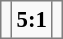<table bgcolor="#f9f9f9" cellpadding="3" cellspacing="0" border="1" style="font-size: 95%; border: gray solid 1px; border-collapse: collapse; background: #f9f9f9;">
<tr>
<td><strong></strong></td>
<td align="center"><strong>5:1</strong></td>
<td></td>
</tr>
</table>
